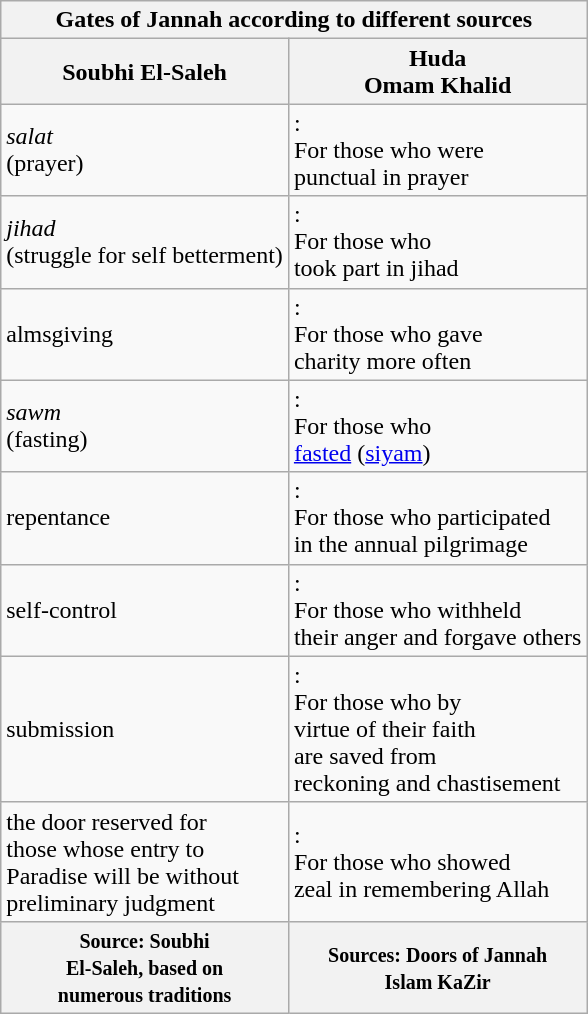<table class="wikitable floatright">
<tr>
<th colspan="2">Gates of Jannah according to different sources</th>
</tr>
<tr>
<th>Soubhi El-Saleh</th>
<th>Huda <br>Omam Khalid</th>
</tr>
<tr>
<td><em>salat</em> <br>(prayer)</td>
<td><em></em>:<br>For those who were<br> punctual in prayer</td>
</tr>
<tr>
<td><em>jihad</em><br> (struggle for self betterment)</td>
<td><em></em>:<br>For those who<br> took part in jihad</td>
</tr>
<tr>
<td>almsgiving</td>
<td><em></em>:<br>For those who gave<br> charity more often</td>
</tr>
<tr>
<td><em>sawm</em><br> (fasting)</td>
<td><em></em>:<br>For those who<br> <a href='#'>fasted</a> (<a href='#'>siyam</a>)</td>
</tr>
<tr>
<td>repentance</td>
<td><em></em>:<br>For those who participated<br> in the annual pilgrimage</td>
</tr>
<tr>
<td>self-control</td>
<td>:<br>For those who withheld <br>their anger and forgave others</td>
</tr>
<tr>
<td>submission</td>
<td><em></em>:<br>For those who by <br>virtue of their faith <br>are saved from <br>reckoning and chastisement</td>
</tr>
<tr>
<td>the door reserved for<br>those whose entry to <br>Paradise will be without <br>preliminary judgment</td>
<td><em></em>:<br>For those who showed<br> zeal in remembering Allah</td>
</tr>
<tr>
<th><small>Source: Soubhi <br>El-Saleh, based on <br>numerous traditions</small></th>
<th><small>Sources: Doors of Jannah<br>Islam KaZir</small></th>
</tr>
</table>
